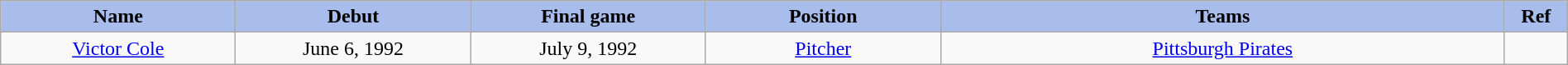<table class="wikitable" style="width: 100%">
<tr>
<th style="background:#a8bdec; width:15%;">Name</th>
<th style="width:15%; background:#a8bdec;">Debut</th>
<th style="width:15%; background:#a8bdec;">Final game</th>
<th style="width:15%; background:#a8bdec;">Position</th>
<th style="width:36%; background:#a8bdec;">Teams</th>
<th style="width:4%; background:#a8bdec;">Ref</th>
</tr>
<tr align=center>
<td><a href='#'>Victor Cole</a></td>
<td>June 6, 1992</td>
<td>July 9, 1992</td>
<td><a href='#'>Pitcher</a></td>
<td><a href='#'>Pittsburgh Pirates</a></td>
<td></td>
</tr>
</table>
